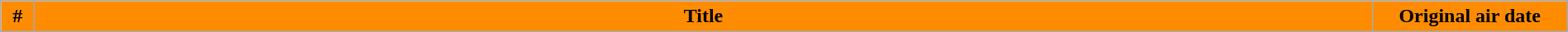<table class="wikitable plainrowheaders" style="width:100%; margin:auto; background:#FFFFFF;">
<tr>
<th style="background-color:#FF8C00;" width="20">#</th>
<th style="background-color:#FF8C00;">Title</th>
<th style="background-color:#FF8C00;" width="150">Original air date<br>



</th>
</tr>
</table>
